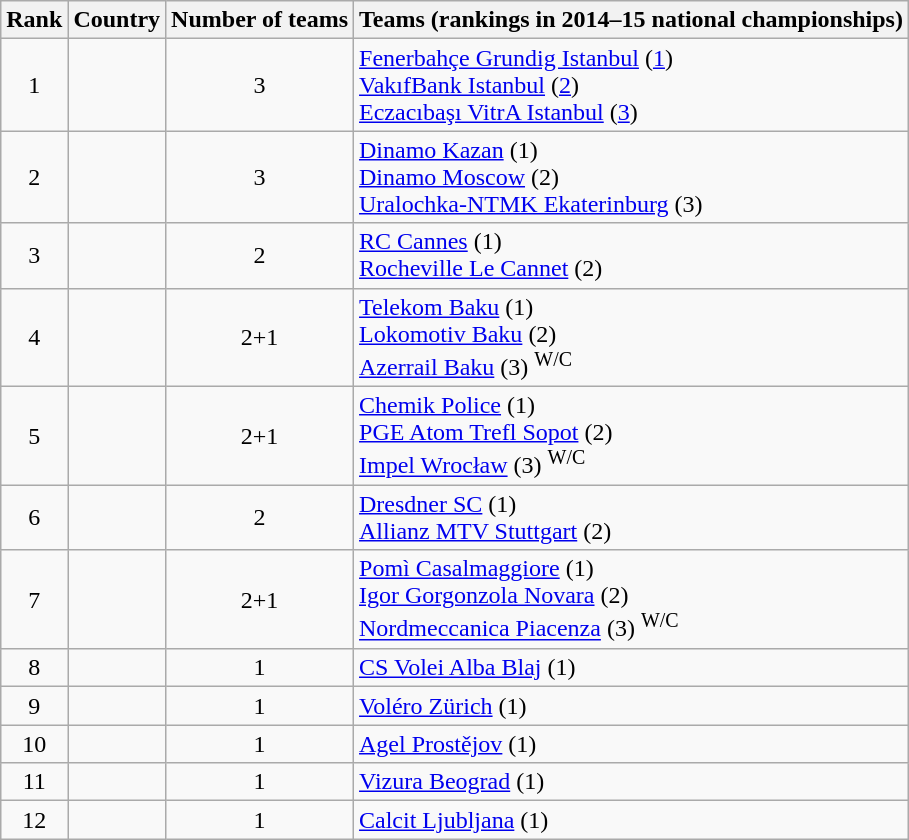<table class="wikitable" style="text-align:left">
<tr>
<th>Rank</th>
<th>Country</th>
<th>Number of teams</th>
<th>Teams (rankings in 2014–15 national championships)</th>
</tr>
<tr>
<td align="center">1</td>
<td></td>
<td align="center">3</td>
<td><a href='#'>Fenerbahçe Grundig Istanbul</a> (<a href='#'>1</a>)<br><a href='#'>VakıfBank Istanbul</a> (<a href='#'>2</a>)<br><a href='#'>Eczacıbaşı VitrA Istanbul</a> (<a href='#'>3</a>)</td>
</tr>
<tr>
<td align="center">2</td>
<td></td>
<td align="center">3</td>
<td><a href='#'>Dinamo Kazan</a> (1)<br><a href='#'>Dinamo Moscow</a> (2)<br><a href='#'>Uralochka-NTMK Ekaterinburg</a> (3)</td>
</tr>
<tr>
<td align="center">3</td>
<td></td>
<td align="center">2</td>
<td><a href='#'>RC Cannes</a> (1)<br><a href='#'>Rocheville Le Cannet</a> (2)</td>
</tr>
<tr>
<td align="center">4</td>
<td></td>
<td align="center">2+1</td>
<td><a href='#'>Telekom Baku</a> (1)<br><a href='#'>Lokomotiv Baku</a> (2)<br><a href='#'>Azerrail Baku</a> (3) <sup>W/C</sup></td>
</tr>
<tr>
<td align="center">5</td>
<td></td>
<td align="center">2+1</td>
<td><a href='#'>Chemik Police</a> (1)<br><a href='#'>PGE Atom Trefl Sopot</a> (2)<br><a href='#'>Impel Wrocław</a> (3) <sup>W/C</sup></td>
</tr>
<tr>
<td align="center">6</td>
<td></td>
<td align="center">2</td>
<td><a href='#'>Dresdner SC</a> (1)<br><a href='#'>Allianz MTV Stuttgart</a> (2)</td>
</tr>
<tr>
<td align="center">7</td>
<td></td>
<td align="center">2+1</td>
<td><a href='#'>Pomì Casalmaggiore</a> (1)<br><a href='#'>Igor Gorgonzola Novara</a> (2)<br><a href='#'>Nordmeccanica Piacenza</a> (3) <sup>W/C</sup></td>
</tr>
<tr>
<td align="center">8</td>
<td></td>
<td align="center">1</td>
<td><a href='#'>CS Volei Alba Blaj</a> (1)</td>
</tr>
<tr>
<td align="center">9</td>
<td></td>
<td align="center">1</td>
<td><a href='#'>Voléro Zürich</a> (1)</td>
</tr>
<tr>
<td align="center">10</td>
<td></td>
<td align="center">1</td>
<td><a href='#'>Agel Prostějov</a> (1)</td>
</tr>
<tr>
<td align="center">11</td>
<td></td>
<td align="center">1</td>
<td><a href='#'>Vizura Beograd</a> (1)</td>
</tr>
<tr>
<td align="center">12</td>
<td></td>
<td align="center">1</td>
<td><a href='#'>Calcit Ljubljana</a> (1)</td>
</tr>
</table>
